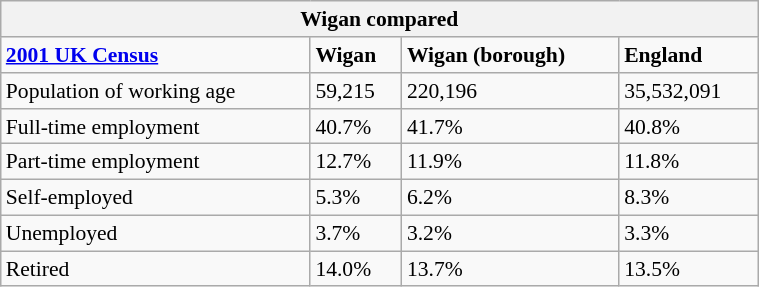<table class="wikitable" style="float: right; margin-left: 1em; width: 40%; font-size: 90%;" cellspacing="5">
<tr>
<th colspan="4">Wigan compared</th>
</tr>
<tr>
<td><strong><a href='#'>2001 UK Census</a></strong></td>
<td><strong>Wigan</strong></td>
<td><strong>Wigan (borough)</strong></td>
<td><strong>England</strong></td>
</tr>
<tr>
<td>Population of working age</td>
<td>59,215</td>
<td>220,196</td>
<td>35,532,091</td>
</tr>
<tr>
<td>Full-time employment</td>
<td>40.7%</td>
<td>41.7%</td>
<td>40.8%</td>
</tr>
<tr>
<td>Part-time employment</td>
<td>12.7%</td>
<td>11.9%</td>
<td>11.8%</td>
</tr>
<tr>
<td>Self-employed</td>
<td>5.3%</td>
<td>6.2%</td>
<td>8.3%</td>
</tr>
<tr>
<td>Unemployed</td>
<td>3.7%</td>
<td>3.2%</td>
<td>3.3%</td>
</tr>
<tr>
<td>Retired</td>
<td>14.0%</td>
<td>13.7%</td>
<td>13.5%</td>
</tr>
</table>
